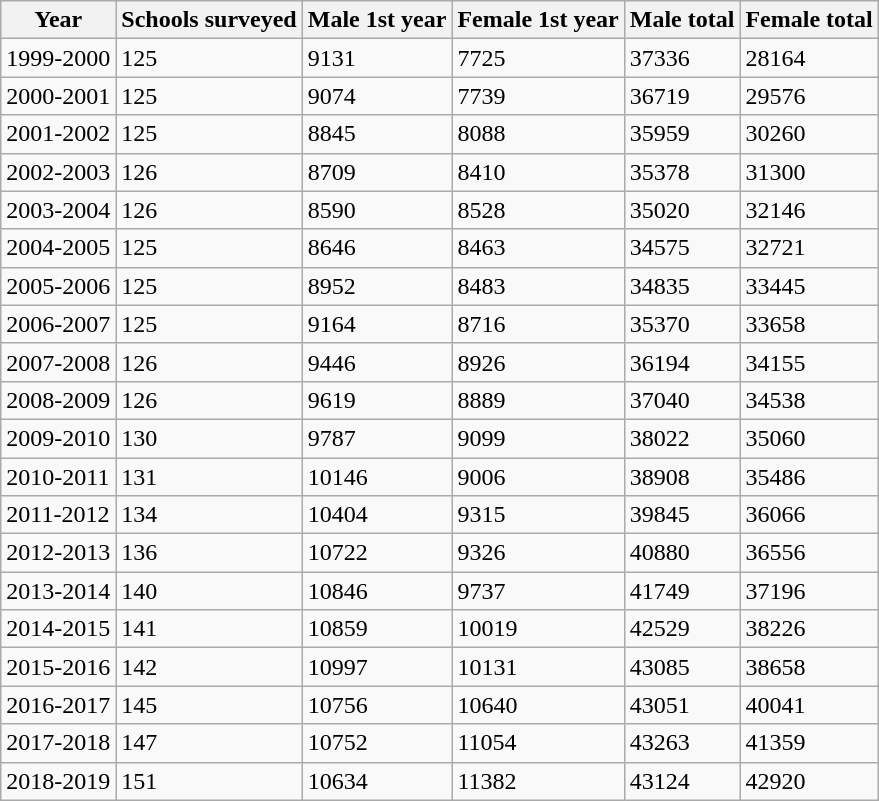<table class="wikitable">
<tr>
<th>Year</th>
<th>Schools surveyed</th>
<th>Male 1st year</th>
<th>Female 1st year</th>
<th>Male total</th>
<th>Female total</th>
</tr>
<tr>
<td>1999-2000</td>
<td>125</td>
<td>9131</td>
<td>7725</td>
<td>37336</td>
<td>28164</td>
</tr>
<tr>
<td>2000-2001</td>
<td>125</td>
<td>9074</td>
<td>7739</td>
<td>36719</td>
<td>29576</td>
</tr>
<tr>
<td>2001-2002</td>
<td>125</td>
<td>8845</td>
<td>8088</td>
<td>35959</td>
<td>30260</td>
</tr>
<tr>
<td>2002-2003</td>
<td>126</td>
<td>8709</td>
<td>8410</td>
<td>35378</td>
<td>31300</td>
</tr>
<tr>
<td>2003-2004</td>
<td>126</td>
<td>8590</td>
<td>8528</td>
<td>35020</td>
<td>32146</td>
</tr>
<tr>
<td>2004-2005</td>
<td>125</td>
<td>8646</td>
<td>8463</td>
<td>34575</td>
<td>32721</td>
</tr>
<tr>
<td>2005-2006</td>
<td>125</td>
<td>8952</td>
<td>8483</td>
<td>34835</td>
<td>33445</td>
</tr>
<tr>
<td>2006-2007</td>
<td>125</td>
<td>9164</td>
<td>8716</td>
<td>35370</td>
<td>33658</td>
</tr>
<tr>
<td>2007-2008</td>
<td>126</td>
<td>9446</td>
<td>8926</td>
<td>36194</td>
<td>34155</td>
</tr>
<tr>
<td>2008-2009</td>
<td>126</td>
<td>9619</td>
<td>8889</td>
<td>37040</td>
<td>34538</td>
</tr>
<tr>
<td>2009-2010</td>
<td>130</td>
<td>9787</td>
<td>9099</td>
<td>38022</td>
<td>35060</td>
</tr>
<tr>
<td>2010-2011</td>
<td>131</td>
<td>10146</td>
<td>9006</td>
<td>38908</td>
<td>35486</td>
</tr>
<tr>
<td>2011-2012</td>
<td>134</td>
<td>10404</td>
<td>9315</td>
<td>39845</td>
<td>36066</td>
</tr>
<tr>
<td>2012-2013</td>
<td>136</td>
<td>10722</td>
<td>9326</td>
<td>40880</td>
<td>36556</td>
</tr>
<tr>
<td>2013-2014</td>
<td>140</td>
<td>10846</td>
<td>9737</td>
<td>41749</td>
<td>37196</td>
</tr>
<tr>
<td>2014-2015</td>
<td>141</td>
<td>10859</td>
<td>10019</td>
<td>42529</td>
<td>38226</td>
</tr>
<tr>
<td>2015-2016</td>
<td>142</td>
<td>10997</td>
<td>10131</td>
<td>43085</td>
<td>38658</td>
</tr>
<tr>
<td>2016-2017</td>
<td>145</td>
<td>10756</td>
<td>10640</td>
<td>43051</td>
<td>40041</td>
</tr>
<tr>
<td>2017-2018</td>
<td>147</td>
<td>10752</td>
<td>11054</td>
<td>43263</td>
<td>41359</td>
</tr>
<tr>
<td>2018-2019</td>
<td>151</td>
<td>10634</td>
<td>11382</td>
<td>43124</td>
<td>42920</td>
</tr>
</table>
